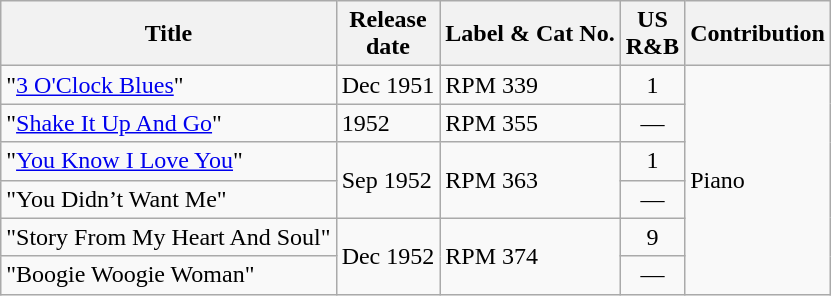<table class="wikitable">
<tr>
<th>Title</th>
<th>Release<br>date</th>
<th>Label & Cat No.</th>
<th>US<br>R&B<br></th>
<th>Contribution</th>
</tr>
<tr>
<td>"<a href='#'>3 O'Clock Blues</a>"</td>
<td>Dec 1951</td>
<td>RPM 339</td>
<td align="center">1</td>
<td rowspan="6">Piano</td>
</tr>
<tr>
<td>"<a href='#'>Shake It Up And Go</a>"</td>
<td>1952</td>
<td>RPM 355</td>
<td align="center">—</td>
</tr>
<tr>
<td>"<a href='#'>You Know I Love You</a>"</td>
<td rowspan="2">Sep 1952</td>
<td rowspan="2">RPM 363</td>
<td align="center">1</td>
</tr>
<tr>
<td>"You Didn’t Want Me"</td>
<td align="center">—</td>
</tr>
<tr>
<td>"Story From My Heart And Soul"</td>
<td rowspan="2">Dec 1952</td>
<td rowspan="2">RPM 374</td>
<td align="center">9</td>
</tr>
<tr>
<td>"Boogie Woogie Woman"</td>
<td align="center">—</td>
</tr>
</table>
